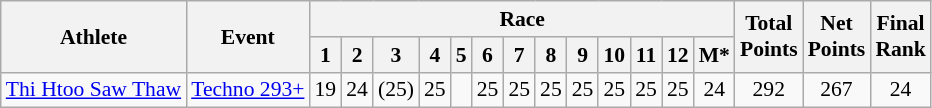<table class=wikitable style="font-size:90%">
<tr>
<th rowspan="2">Athlete</th>
<th rowspan="2">Event</th>
<th colspan="13">Race</th>
<th rowspan="2">Total<br>Points</th>
<th rowspan="2">Net<br>Points</th>
<th rowspan="2">Final<br>Rank</th>
</tr>
<tr>
<th>1</th>
<th>2</th>
<th>3</th>
<th>4</th>
<th>5</th>
<th>6</th>
<th>7</th>
<th>8</th>
<th>9</th>
<th>10</th>
<th>11</th>
<th>12</th>
<th>M*</th>
</tr>
<tr>
<td align=left><a href='#'>Thi Htoo Saw Thaw</a></td>
<td align=center><a href='#'>Techno 293+</a></td>
<td align=center>19</td>
<td align=center>24</td>
<td align=center>(25) <br> </td>
<td align=center>25 <br> </td>
<td align=center></td>
<td align=center>25 <br> </td>
<td align=center>25 <br>  </td>
<td align=center>25 <br>  </td>
<td align=center>25 <br>  </td>
<td align=center>25 <br>  </td>
<td align=center>25 <br>  </td>
<td align=center>25 <br>  </td>
<td align=center>24</td>
<td align=center>292</td>
<td align=center>267</td>
<td align=center>24</td>
</tr>
</table>
